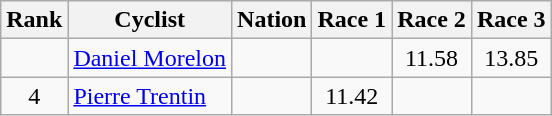<table class="wikitable sortable" style="text-align:center">
<tr>
<th>Rank</th>
<th>Cyclist</th>
<th>Nation</th>
<th>Race 1</th>
<th>Race 2</th>
<th>Race 3</th>
</tr>
<tr>
<td></td>
<td align=left><a href='#'>Daniel Morelon</a></td>
<td align=left></td>
<td></td>
<td>11.58</td>
<td>13.85</td>
</tr>
<tr>
<td>4</td>
<td align=left><a href='#'>Pierre Trentin</a></td>
<td align=left></td>
<td>11.42</td>
<td></td>
<td></td>
</tr>
</table>
